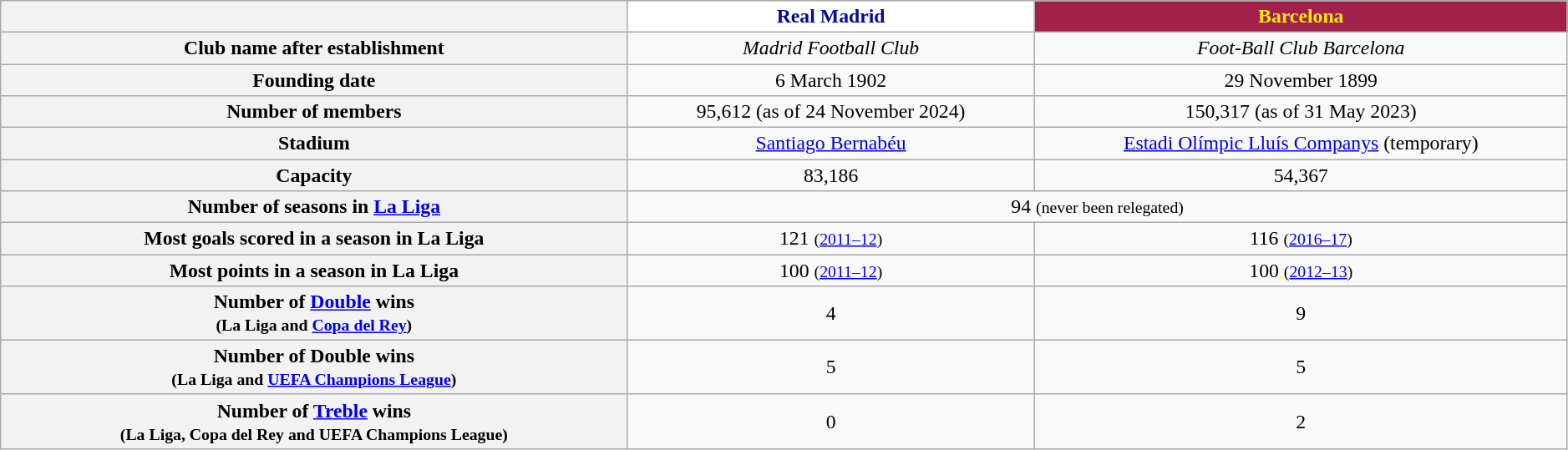<table class="wikitable" style="font-size:99%; width: 99%; text-align: center;">
<tr>
<th width=40%></th>
<th style="color:#000c99; background:#fff;">Real Madrid</th>
<th style="color:#fff000; background:#A2214B;">Barcelona</th>
</tr>
<tr>
<th align=center>Club name after establishment</th>
<td align=center><em>Madrid Football Club</em></td>
<td align=center><em>Foot-Ball Club Barcelona</em></td>
</tr>
<tr>
<th align=center>Founding date</th>
<td align=center>6 March 1902</td>
<td align=center>29 November 1899</td>
</tr>
<tr>
<th align=center>Number of members</th>
<td align=center>95,612 (as of 24 November 2024)</td>
<td align=center>150,317 (as of 31 May 2023)</td>
</tr>
<tr>
<th align=center>Stadium</th>
<td align="center"><a href='#'>Santiago Bernabéu</a></td>
<td align="center"><a href='#'>Estadi Olímpic Lluís Companys</a> (temporary)</td>
</tr>
<tr>
<th align=center>Capacity</th>
<td align="center">83,186</td>
<td align="center">54,367</td>
</tr>
<tr>
<th align=center>Number of seasons in <a href='#'>La Liga</a></th>
<td colspan=2 align=center>94 <small>(never been relegated)</small></td>
</tr>
<tr>
<th align=center>Most goals scored in a season in La Liga</th>
<td align=center>121 <small>(<a href='#'>2011–12</a>)</small></td>
<td align=center>116 <small>(<a href='#'>2016–17</a>)</small></td>
</tr>
<tr>
<th align=center>Most points in a season in La Liga</th>
<td align=center>100 <small>(<a href='#'>2011–12</a>)</small></td>
<td align=center>100 <small>(<a href='#'>2012–13</a>)</small></td>
</tr>
<tr>
<th align=center>Number of <a href='#'>Double</a> wins<br> <small>(La Liga and <a href='#'>Copa del Rey</a>)</small></th>
<td align="center">4</td>
<td align="center">9</td>
</tr>
<tr>
<th align=center>Number of Double wins<br> <small>(La Liga and <a href='#'>UEFA Champions League</a>)</small></th>
<td align="center">5</td>
<td align="center">5</td>
</tr>
<tr>
<th align=center>Number of <a href='#'>Treble</a> wins<br> <small>(La Liga, Copa del Rey and UEFA Champions League)</small></th>
<td align="center">0</td>
<td align="center">2</td>
</tr>
</table>
